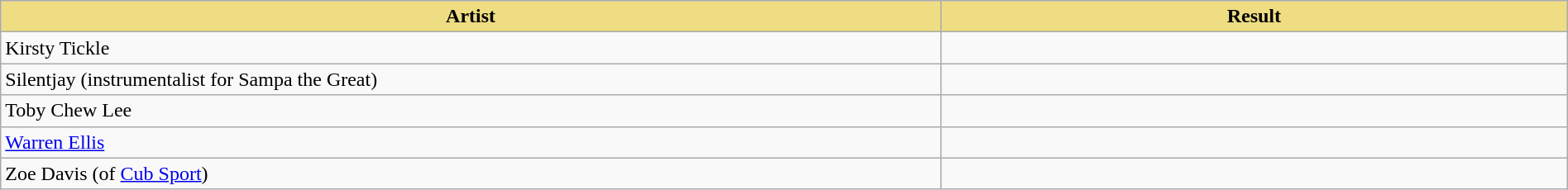<table class="wikitable" width=100%>
<tr>
<th style="width:15%;background:#EEDD82;">Artist</th>
<th style="width:10%;background:#EEDD82;">Result</th>
</tr>
<tr>
<td>Kirsty Tickle</td>
<td></td>
</tr>
<tr>
<td>Silentjay (instrumentalist for Sampa the Great)</td>
<td></td>
</tr>
<tr>
<td>Toby Chew Lee</td>
<td></td>
</tr>
<tr>
<td><a href='#'>Warren Ellis</a></td>
<td></td>
</tr>
<tr>
<td>Zoe Davis (of <a href='#'>Cub Sport</a>)</td>
<td></td>
</tr>
</table>
